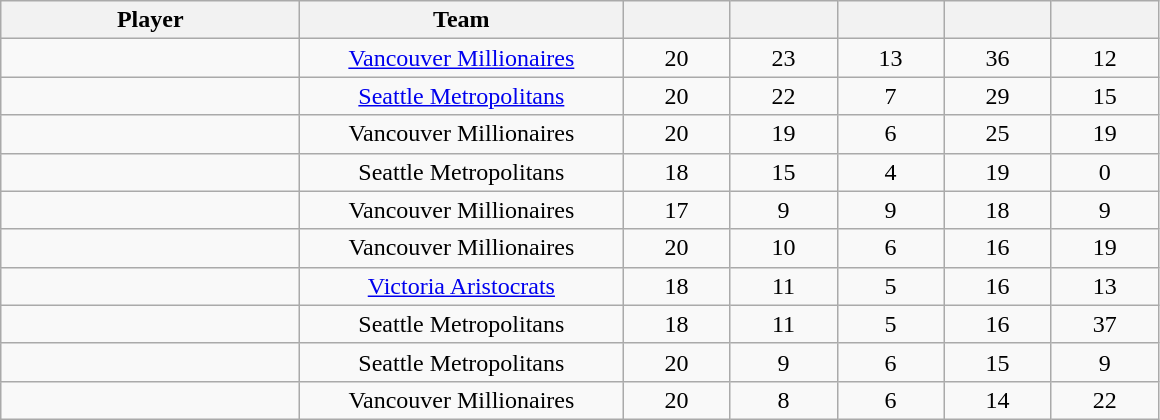<table class="wikitable sortable" style="text-align:center;">
<tr>
<th style="width: 12em;">Player</th>
<th style="width: 13em;">Team</th>
<th style="width: 4em;"></th>
<th style="width: 4em;"></th>
<th style="width: 4em;"></th>
<th style="width: 4em;"></th>
<th style="width: 4em;"></th>
</tr>
<tr>
<td align="left"></td>
<td><a href='#'>Vancouver Millionaires</a></td>
<td>20</td>
<td>23</td>
<td>13</td>
<td>36</td>
<td>12</td>
</tr>
<tr>
<td align="left"></td>
<td><a href='#'>Seattle Metropolitans</a></td>
<td>20</td>
<td>22</td>
<td>7</td>
<td>29</td>
<td>15</td>
</tr>
<tr>
<td align="left"></td>
<td>Vancouver Millionaires</td>
<td>20</td>
<td>19</td>
<td>6</td>
<td>25</td>
<td>19</td>
</tr>
<tr>
<td align="left"></td>
<td>Seattle Metropolitans</td>
<td>18</td>
<td>15</td>
<td>4</td>
<td>19</td>
<td>0</td>
</tr>
<tr>
<td align="left"></td>
<td>Vancouver Millionaires</td>
<td>17</td>
<td>9</td>
<td>9</td>
<td>18</td>
<td>9</td>
</tr>
<tr>
<td align="left"></td>
<td>Vancouver Millionaires</td>
<td>20</td>
<td>10</td>
<td>6</td>
<td>16</td>
<td>19</td>
</tr>
<tr>
<td align="left"></td>
<td><a href='#'>Victoria Aristocrats</a></td>
<td>18</td>
<td>11</td>
<td>5</td>
<td>16</td>
<td>13</td>
</tr>
<tr>
<td align="left"></td>
<td>Seattle Metropolitans</td>
<td>18</td>
<td>11</td>
<td>5</td>
<td>16</td>
<td>37</td>
</tr>
<tr>
<td align="left"></td>
<td>Seattle Metropolitans</td>
<td>20</td>
<td>9</td>
<td>6</td>
<td>15</td>
<td>9</td>
</tr>
<tr>
<td align="left"></td>
<td>Vancouver Millionaires</td>
<td>20</td>
<td>8</td>
<td>6</td>
<td>14</td>
<td>22</td>
</tr>
</table>
